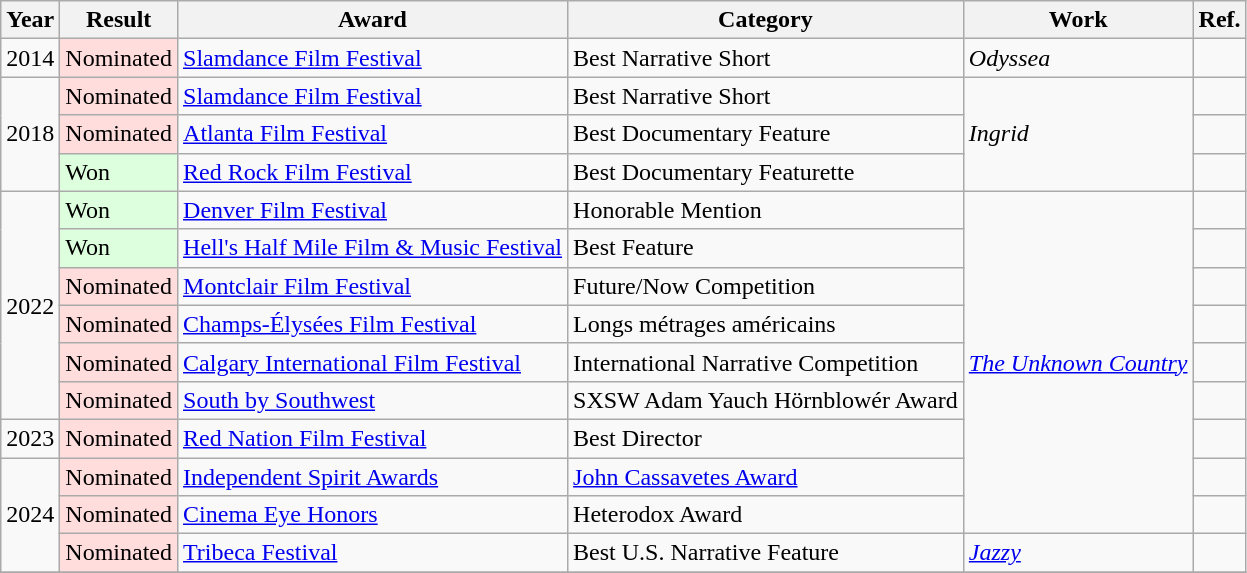<table class="wikitable">
<tr>
<th>Year</th>
<th>Result</th>
<th>Award</th>
<th>Category</th>
<th>Work</th>
<th>Ref.</th>
</tr>
<tr>
<td>2014</td>
<td style="background: #ffdddd">Nominated</td>
<td><a href='#'>Slamdance Film Festival</a></td>
<td>Best Narrative Short</td>
<td><em>Odyssea</em></td>
<td></td>
</tr>
<tr>
<td rowspan="3">2018</td>
<td style="background: #ffdddd">Nominated</td>
<td><a href='#'>Slamdance Film Festival</a></td>
<td>Best Narrative Short</td>
<td rowspan="3"><em>Ingrid</em></td>
<td></td>
</tr>
<tr>
<td style="background: #ffdddd">Nominated</td>
<td><a href='#'>Atlanta Film Festival</a></td>
<td>Best Documentary Feature</td>
<td></td>
</tr>
<tr>
<td style="background: #ddffdd">Won</td>
<td><a href='#'>Red Rock Film Festival</a></td>
<td>Best Documentary Featurette</td>
<td></td>
</tr>
<tr>
<td rowspan="6">2022</td>
<td style="background: #ddffdd">Won</td>
<td><a href='#'>Denver Film Festival</a></td>
<td>Honorable Mention</td>
<td rowspan="9"><em><a href='#'>The Unknown Country</a></em></td>
<td></td>
</tr>
<tr>
<td style="background: #ddffdd">Won</td>
<td><a href='#'>Hell's Half Mile Film & Music Festival</a></td>
<td>Best Feature</td>
<td></td>
</tr>
<tr>
<td style="background: #ffdddd">Nominated</td>
<td><a href='#'>Montclair Film Festival</a></td>
<td>Future/Now Competition</td>
<td></td>
</tr>
<tr>
<td style="background: #ffdddd">Nominated</td>
<td><a href='#'>Champs-Élysées Film Festival</a></td>
<td>Longs métrages américains</td>
<td></td>
</tr>
<tr>
<td style="background: #ffdddd">Nominated</td>
<td><a href='#'>Calgary International Film Festival</a></td>
<td>International Narrative Competition</td>
<td></td>
</tr>
<tr>
<td style="background: #ffdddd">Nominated</td>
<td><a href='#'>South by Southwest</a></td>
<td>SXSW Adam Yauch Hörnblowér Award</td>
<td></td>
</tr>
<tr>
<td>2023</td>
<td style="background: #ffdddd">Nominated</td>
<td><a href='#'>Red Nation Film Festival</a></td>
<td>Best Director</td>
<td></td>
</tr>
<tr>
<td rowspan="3">2024</td>
<td style="background: #ffdddd">Nominated</td>
<td><a href='#'>Independent Spirit Awards</a></td>
<td><a href='#'>John Cassavetes Award</a></td>
<td></td>
</tr>
<tr>
<td style="background: #ffdddd">Nominated</td>
<td><a href='#'>Cinema Eye Honors</a></td>
<td>Heterodox Award</td>
<td></td>
</tr>
<tr>
<td style="background: #ffdddd">Nominated</td>
<td><a href='#'>Tribeca Festival</a></td>
<td>Best U.S. Narrative Feature</td>
<td><em><a href='#'>Jazzy</a></em></td>
<td></td>
</tr>
<tr>
</tr>
</table>
